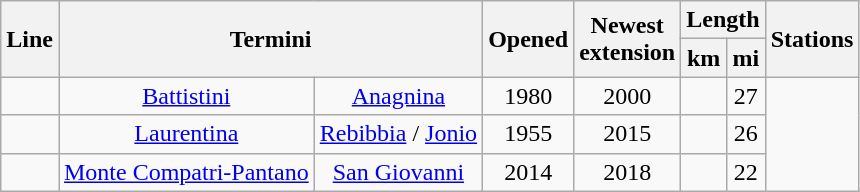<table class="wikitable" style="text-align:center">
<tr>
<th rowspan=2>Line</th>
<th colspan=2 rowspan=2>Termini</th>
<th rowspan=2>Opened</th>
<th rowspan=2>Newest<br> extension</th>
<th colspan=2>Length</th>
<th rowspan=2>Stations</th>
</tr>
<tr>
<th>km</th>
<th>mi</th>
</tr>
<tr>
<td></td>
<td><a href='#'>Battistini</a></td>
<td><a href='#'>Anagnina</a></td>
<td>1980</td>
<td>2000</td>
<td></td>
<td>27</td>
</tr>
<tr>
<td></td>
<td><a href='#'>Laurentina</a></td>
<td><a href='#'>Rebibbia</a> / <a href='#'>Jonio</a></td>
<td>1955</td>
<td>2015</td>
<td></td>
<td>26</td>
</tr>
<tr>
<td></td>
<td><a href='#'>Monte Compatri-Pantano</a></td>
<td><a href='#'>San Giovanni</a></td>
<td>2014</td>
<td>2018</td>
<td></td>
<td>22</td>
</tr>
</table>
